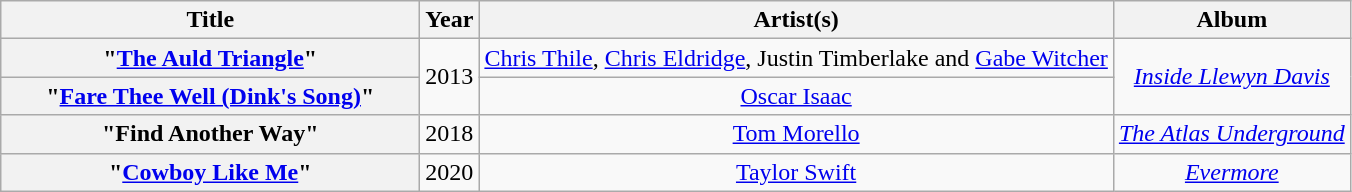<table class="wikitable plainrowheaders" style="text-align:center;">
<tr>
<th scope="col" style="width:17em;">Title</th>
<th scope="col" style="width:1em;">Year</th>
<th scope="col">Artist(s)</th>
<th scope="col">Album</th>
</tr>
<tr>
<th scope="row">"<a href='#'>The Auld Triangle</a>"</th>
<td rowspan="2">2013</td>
<td><a href='#'>Chris Thile</a>, <a href='#'>Chris Eldridge</a>, Justin Timberlake and <a href='#'>Gabe Witcher</a></td>
<td rowspan="2"><em><a href='#'>Inside Llewyn Davis</a></em></td>
</tr>
<tr>
<th scope="row">"<a href='#'>Fare Thee Well (Dink's Song)</a>"</th>
<td><a href='#'>Oscar Isaac</a></td>
</tr>
<tr>
<th scope="row">"Find Another Way"</th>
<td>2018</td>
<td><a href='#'>Tom Morello</a></td>
<td><em><a href='#'>The Atlas Underground</a></em></td>
</tr>
<tr>
<th Scope="row">"<a href='#'>Cowboy Like Me</a>"</th>
<td>2020</td>
<td><a href='#'>Taylor Swift</a></td>
<td><em><a href='#'>Evermore</a></em></td>
</tr>
</table>
